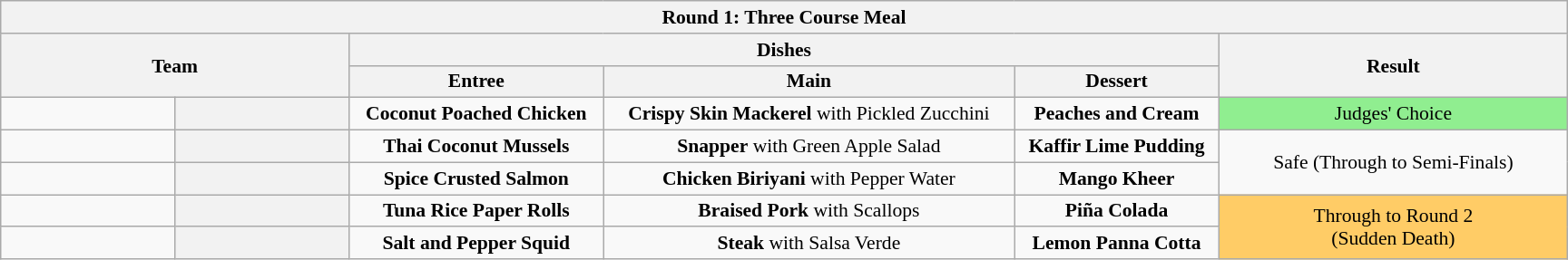<table class="wikitable plainrowheaders" style="margin:1em auto; text-align:center; font-size:90%; width:80em;">
<tr>
<th colspan="7" >Round 1: Three Course Meal</th>
</tr>
<tr>
<th style="width:20%;" colspan="2"; rowspan="2">Team</th>
<th style="width:50%;" colspan="3">Dishes</th>
<th style="width:20%;" rowspan="2">Result</th>
</tr>
<tr>
<th>Entree</th>
<th>Main</th>
<th>Dessert</th>
</tr>
<tr>
<td></td>
<th></th>
<td><strong>Coconut Poached Chicken</strong></td>
<td><strong>Crispy Skin Mackerel</strong> with Pickled Zucchini</td>
<td><strong>Peaches and Cream</strong></td>
<td style="background:lightgreen">Judges' Choice</td>
</tr>
<tr>
<td></td>
<th></th>
<td><strong>Thai Coconut Mussels</strong></td>
<td><strong>Snapper</strong> with Green Apple Salad</td>
<td><strong>Kaffir Lime Pudding</strong></td>
<td rowspan="2">Safe (Through to Semi-Finals)</td>
</tr>
<tr>
<td></td>
<th></th>
<td><strong>Spice Crusted Salmon</strong></td>
<td><strong>Chicken Biriyani</strong> with Pepper Water</td>
<td><strong>Mango Kheer</strong></td>
</tr>
<tr>
<td></td>
<th></th>
<td><strong>Tuna Rice Paper Rolls</strong></td>
<td><strong>Braised Pork</strong> with Scallops</td>
<td><strong>Piña Colada</strong></td>
<td rowspan="2" bgcolor="FFCC66">Through to Round 2<br>(Sudden Death)</td>
</tr>
<tr>
<td></td>
<th></th>
<td><strong>Salt and Pepper Squid</strong></td>
<td><strong>Steak</strong> with Salsa Verde</td>
<td><strong>Lemon Panna Cotta</strong></td>
</tr>
</table>
